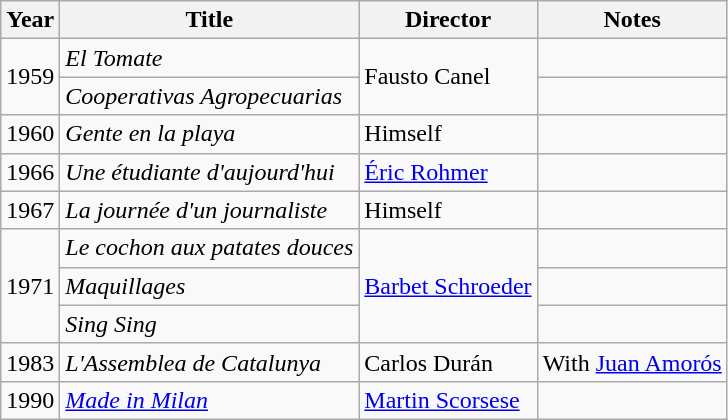<table class="wikitable">
<tr>
<th>Year</th>
<th>Title</th>
<th>Director</th>
<th>Notes</th>
</tr>
<tr>
<td rowspan=2>1959</td>
<td><em>El Tomate</em></td>
<td rowspan=2>Fausto Canel</td>
<td></td>
</tr>
<tr>
<td><em>Cooperativas Agropecuarias</em></td>
<td></td>
</tr>
<tr>
<td>1960</td>
<td><em>Gente en la playa</em></td>
<td>Himself</td>
<td></td>
</tr>
<tr>
<td>1966</td>
<td><em>Une étudiante d'aujourd'hui</em></td>
<td><a href='#'>Éric Rohmer</a></td>
<td></td>
</tr>
<tr>
<td>1967</td>
<td><em>La journée d'un journaliste</em></td>
<td>Himself</td>
<td></td>
</tr>
<tr>
<td rowspan=3>1971</td>
<td><em>Le cochon aux patates douces</em></td>
<td rowspan=3><a href='#'>Barbet Schroeder</a></td>
<td></td>
</tr>
<tr>
<td><em>Maquillages</em></td>
<td></td>
</tr>
<tr>
<td><em>Sing Sing</em></td>
<td></td>
</tr>
<tr>
<td>1983</td>
<td><em>L'Assemblea de Catalunya</em></td>
<td>Carlos Durán</td>
<td>With <a href='#'>Juan Amorós</a></td>
</tr>
<tr>
<td>1990</td>
<td><em><a href='#'>Made in Milan</a></em></td>
<td><a href='#'>Martin Scorsese</a></td>
<td></td>
</tr>
</table>
